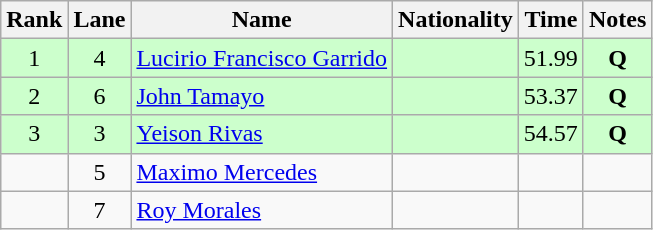<table class="wikitable sortable" style="text-align:center">
<tr>
<th>Rank</th>
<th>Lane</th>
<th>Name</th>
<th>Nationality</th>
<th>Time</th>
<th>Notes</th>
</tr>
<tr bgcolor=ccffcc>
<td>1</td>
<td>4</td>
<td align=left><a href='#'>Lucirio Francisco Garrido</a></td>
<td align=left></td>
<td>51.99</td>
<td><strong>Q</strong></td>
</tr>
<tr bgcolor=ccffcc>
<td>2</td>
<td>6</td>
<td align=left><a href='#'>John Tamayo</a></td>
<td align=left></td>
<td>53.37</td>
<td><strong>Q</strong></td>
</tr>
<tr bgcolor=ccffcc>
<td>3</td>
<td>3</td>
<td align=left><a href='#'>Yeison Rivas</a></td>
<td align=left></td>
<td>54.57</td>
<td><strong>Q</strong></td>
</tr>
<tr>
<td></td>
<td>5</td>
<td align=left><a href='#'>Maximo Mercedes</a></td>
<td align=left></td>
<td></td>
<td></td>
</tr>
<tr>
<td></td>
<td>7</td>
<td align=left><a href='#'>Roy Morales</a></td>
<td align=left></td>
<td></td>
<td></td>
</tr>
</table>
